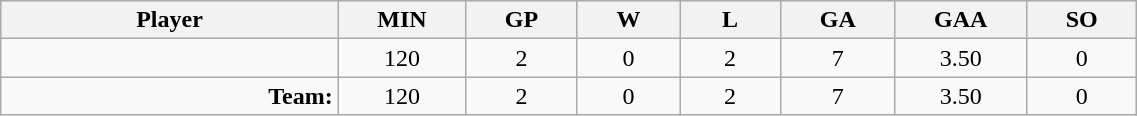<table class="wikitable sortable" width="60%">
<tr>
<th bgcolor="#DDDDFF" width="10%">Player</th>
<th width="3%" bgcolor="#DDDDFF" title="Minutes played">MIN</th>
<th width="3%" bgcolor="#DDDDFF" title="Games played in">GP</th>
<th width="3%" bgcolor="#DDDDFF" title="Wins">W</th>
<th width="3%" bgcolor="#DDDDFF"title="Losses">L</th>
<th width="3%" bgcolor="#DDDDFF" title="Goals against">GA</th>
<th width="3%" bgcolor="#DDDDFF" title="Goals against average">GAA</th>
<th width="3%" bgcolor="#DDDDFF" title="Shut-outs">SO</th>
</tr>
<tr align="center">
<td align="right"></td>
<td>120</td>
<td>2</td>
<td>0</td>
<td>2</td>
<td>7</td>
<td>3.50</td>
<td>0</td>
</tr>
<tr align="center">
<td align="right"><strong>Team:</strong></td>
<td>120</td>
<td>2</td>
<td>0</td>
<td>2</td>
<td>7</td>
<td>3.50</td>
<td>0</td>
</tr>
</table>
